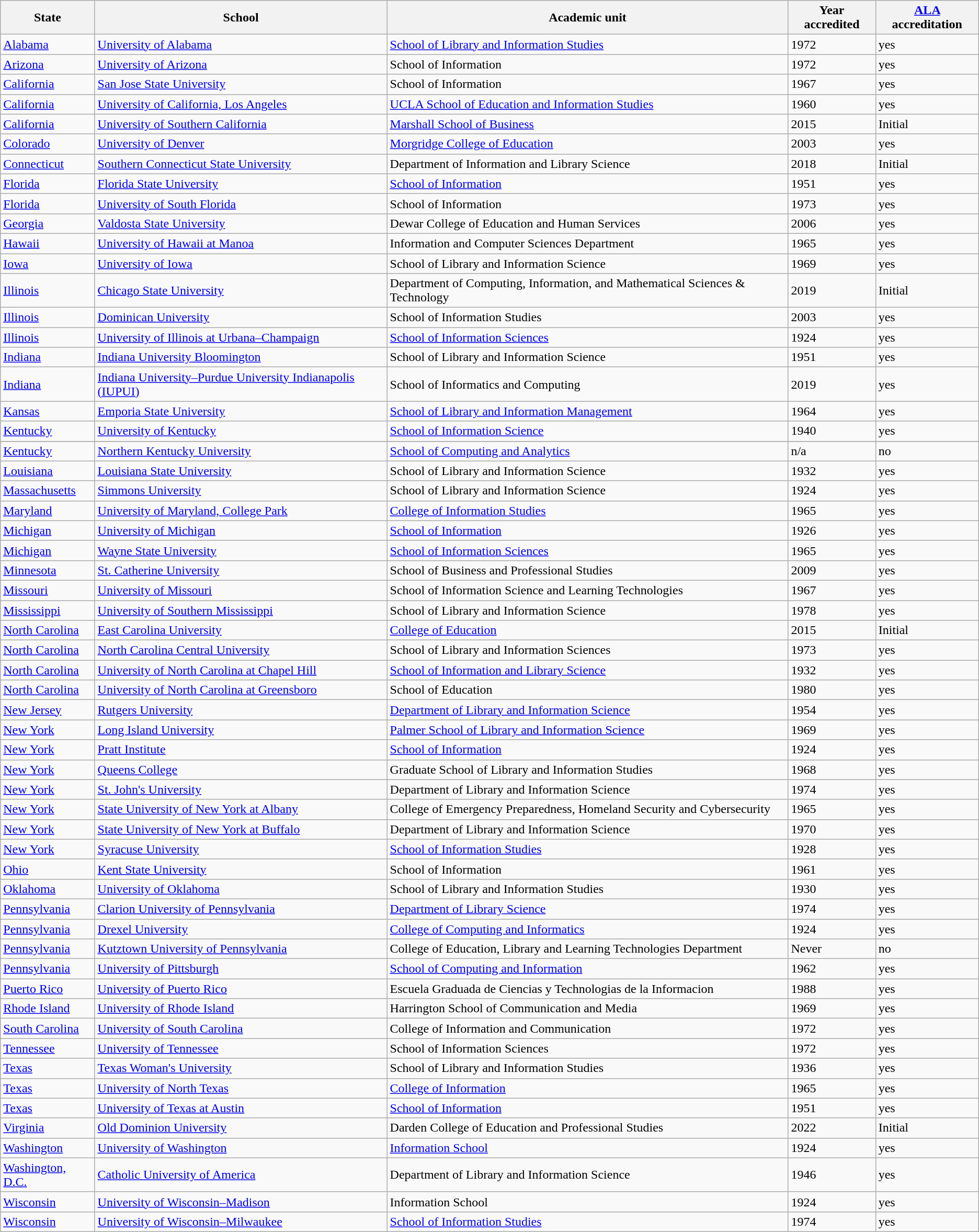<table class="wikitable sortable">
<tr>
<th scope="col">State</th>
<th scope="col">School</th>
<th scope="col">Academic unit</th>
<th scope="col">Year accredited</th>
<th scope="col"><a href='#'>ALA</a> accreditation</th>
</tr>
<tr>
<td><a href='#'>Alabama</a></td>
<td><a href='#'>University of Alabama</a></td>
<td><a href='#'>School of Library and Information Studies</a></td>
<td>1972</td>
<td>yes</td>
</tr>
<tr>
<td><a href='#'>Arizona</a></td>
<td><a href='#'>University of Arizona</a></td>
<td>School of Information</td>
<td>1972</td>
<td>yes</td>
</tr>
<tr>
<td><a href='#'>California</a></td>
<td><a href='#'>San Jose State University</a></td>
<td>School of Information</td>
<td>1967</td>
<td>yes</td>
</tr>
<tr>
<td><a href='#'>California</a></td>
<td><a href='#'>University of California, Los Angeles</a></td>
<td><a href='#'>UCLA School of Education and Information Studies</a></td>
<td>1960</td>
<td>yes</td>
</tr>
<tr>
<td><a href='#'>California</a></td>
<td><a href='#'>University of Southern California</a></td>
<td><a href='#'>Marshall School of Business</a></td>
<td>2015</td>
<td>Initial</td>
</tr>
<tr>
<td><a href='#'>Colorado</a></td>
<td><a href='#'>University of Denver</a></td>
<td><a href='#'>Morgridge College of Education</a></td>
<td>2003</td>
<td>yes</td>
</tr>
<tr>
<td><a href='#'>Connecticut</a></td>
<td><a href='#'>Southern Connecticut State University</a></td>
<td>Department of Information and Library Science</td>
<td>2018</td>
<td>Initial</td>
</tr>
<tr>
<td><a href='#'>Florida</a></td>
<td><a href='#'>Florida State University</a></td>
<td><a href='#'>School of Information</a></td>
<td>1951</td>
<td>yes</td>
</tr>
<tr>
<td><a href='#'>Florida</a></td>
<td><a href='#'>University of South Florida</a></td>
<td>School of Information</td>
<td>1973</td>
<td>yes</td>
</tr>
<tr>
<td><a href='#'>Georgia</a></td>
<td><a href='#'>Valdosta State University</a></td>
<td>Dewar College of Education and Human Services</td>
<td>2006</td>
<td>yes</td>
</tr>
<tr>
<td><a href='#'>Hawaii</a></td>
<td><a href='#'>University of Hawaii at Manoa</a></td>
<td>Information and Computer Sciences Department</td>
<td>1965</td>
<td>yes</td>
</tr>
<tr>
<td><a href='#'>Iowa</a></td>
<td><a href='#'>University of Iowa</a></td>
<td>School of Library and Information Science</td>
<td>1969</td>
<td>yes</td>
</tr>
<tr>
<td><a href='#'>Illinois</a></td>
<td><a href='#'>Chicago State University</a></td>
<td>Department of Computing, Information, and Mathematical Sciences & Technology</td>
<td>2019</td>
<td>Initial</td>
</tr>
<tr>
<td><a href='#'>Illinois</a></td>
<td><a href='#'>Dominican University</a></td>
<td>School of Information Studies</td>
<td>2003</td>
<td>yes</td>
</tr>
<tr>
<td><a href='#'>Illinois</a></td>
<td><a href='#'>University of Illinois at Urbana–Champaign</a></td>
<td><a href='#'>School of Information Sciences</a></td>
<td>1924</td>
<td>yes</td>
</tr>
<tr>
<td><a href='#'>Indiana</a></td>
<td><a href='#'>Indiana University Bloomington</a></td>
<td>School of Library and Information Science</td>
<td>1951</td>
<td>yes</td>
</tr>
<tr>
<td><a href='#'>Indiana</a></td>
<td><a href='#'>Indiana University–Purdue University Indianapolis (IUPUI)</a></td>
<td>School of Informatics and Computing</td>
<td>2019</td>
<td>yes</td>
</tr>
<tr>
<td><a href='#'>Kansas</a></td>
<td><a href='#'>Emporia State University</a></td>
<td><a href='#'>School of Library and Information Management</a></td>
<td>1964</td>
<td>yes</td>
</tr>
<tr>
<td><a href='#'>Kentucky</a></td>
<td><a href='#'>University of Kentucky</a></td>
<td><a href='#'>School of Information Science</a></td>
<td>1940</td>
<td>yes</td>
</tr>
<tr>
</tr>
<tr>
<td><a href='#'>Kentucky</a></td>
<td><a href='#'>Northern Kentucky University</a></td>
<td><a href='#'>School of Computing and Analytics</a></td>
<td>n/a</td>
<td>no</td>
</tr>
<tr>
<td><a href='#'>Louisiana</a></td>
<td><a href='#'>Louisiana State University</a></td>
<td>School of Library and Information Science</td>
<td>1932</td>
<td>yes</td>
</tr>
<tr>
<td><a href='#'>Massachusetts</a></td>
<td><a href='#'>Simmons University</a></td>
<td>School of Library and Information Science</td>
<td>1924</td>
<td>yes</td>
</tr>
<tr>
<td><a href='#'>Maryland</a></td>
<td><a href='#'>University of Maryland, College Park</a></td>
<td><a href='#'>College of Information Studies</a></td>
<td>1965</td>
<td>yes</td>
</tr>
<tr>
<td><a href='#'>Michigan</a></td>
<td><a href='#'>University of Michigan</a></td>
<td><a href='#'>School of Information</a></td>
<td>1926</td>
<td>yes</td>
</tr>
<tr>
<td><a href='#'>Michigan</a></td>
<td><a href='#'>Wayne State University</a></td>
<td><a href='#'>School of Information Sciences</a></td>
<td>1965</td>
<td>yes</td>
</tr>
<tr>
<td><a href='#'>Minnesota</a></td>
<td><a href='#'>St. Catherine University</a></td>
<td>School of Business and Professional Studies</td>
<td>2009</td>
<td>yes</td>
</tr>
<tr>
<td><a href='#'>Missouri</a></td>
<td><a href='#'>University of Missouri</a></td>
<td>School of Information Science and Learning Technologies</td>
<td>1967</td>
<td>yes</td>
</tr>
<tr>
<td><a href='#'>Mississippi</a></td>
<td><a href='#'>University of Southern Mississippi</a></td>
<td>School of Library and Information Science</td>
<td>1978</td>
<td>yes</td>
</tr>
<tr>
<td><a href='#'>North Carolina</a></td>
<td><a href='#'>East Carolina University</a></td>
<td><a href='#'>College of Education</a></td>
<td>2015</td>
<td>Initial</td>
</tr>
<tr>
<td><a href='#'>North Carolina</a></td>
<td><a href='#'>North Carolina Central University</a></td>
<td>School of Library and Information Sciences</td>
<td>1973</td>
<td>yes</td>
</tr>
<tr>
<td><a href='#'>North Carolina</a></td>
<td><a href='#'>University of North Carolina at Chapel Hill</a></td>
<td><a href='#'>School of Information and Library Science</a></td>
<td>1932</td>
<td>yes</td>
</tr>
<tr>
<td><a href='#'>North Carolina</a></td>
<td><a href='#'>University of North Carolina at Greensboro</a></td>
<td>School of Education</td>
<td>1980</td>
<td>yes</td>
</tr>
<tr>
<td><a href='#'>New Jersey</a></td>
<td><a href='#'>Rutgers University</a></td>
<td><a href='#'>Department of Library and Information Science</a></td>
<td>1954</td>
<td>yes</td>
</tr>
<tr>
<td><a href='#'>New York</a></td>
<td><a href='#'>Long Island University</a></td>
<td><a href='#'>Palmer School of Library and Information Science</a></td>
<td>1969</td>
<td>yes</td>
</tr>
<tr>
<td><a href='#'>New York</a></td>
<td><a href='#'>Pratt Institute</a></td>
<td><a href='#'>School of Information</a></td>
<td>1924</td>
<td>yes</td>
</tr>
<tr>
<td><a href='#'>New York</a></td>
<td><a href='#'>Queens College</a></td>
<td>Graduate School of Library and Information Studies</td>
<td>1968</td>
<td>yes</td>
</tr>
<tr>
<td><a href='#'>New York</a></td>
<td><a href='#'>St. John's University</a></td>
<td>Department of Library and Information Science</td>
<td>1974</td>
<td>yes</td>
</tr>
<tr>
<td><a href='#'>New York</a></td>
<td><a href='#'>State University of New York at Albany</a></td>
<td>College of Emergency Preparedness, Homeland Security and Cybersecurity</td>
<td>1965</td>
<td>yes</td>
</tr>
<tr>
<td><a href='#'>New York</a></td>
<td><a href='#'>State University of New York at Buffalo</a></td>
<td>Department of Library and Information Science</td>
<td>1970</td>
<td>yes</td>
</tr>
<tr>
<td><a href='#'>New York</a></td>
<td><a href='#'>Syracuse University</a></td>
<td><a href='#'>School of Information Studies</a></td>
<td>1928</td>
<td>yes</td>
</tr>
<tr>
<td><a href='#'>Ohio</a></td>
<td><a href='#'>Kent State University</a></td>
<td>School of Information</td>
<td>1961</td>
<td>yes</td>
</tr>
<tr>
<td><a href='#'>Oklahoma</a></td>
<td><a href='#'>University of Oklahoma</a></td>
<td>School of Library and Information Studies</td>
<td>1930</td>
<td>yes</td>
</tr>
<tr>
<td><a href='#'>Pennsylvania</a></td>
<td><a href='#'>Clarion University of Pennsylvania</a></td>
<td><a href='#'>Department of Library Science</a></td>
<td>1974</td>
<td>yes</td>
</tr>
<tr>
<td><a href='#'>Pennsylvania</a></td>
<td><a href='#'>Drexel University</a></td>
<td><a href='#'>College of Computing and Informatics</a></td>
<td>1924</td>
<td>yes</td>
</tr>
<tr>
<td><a href='#'>Pennsylvania</a></td>
<td><a href='#'>Kutztown University of Pennsylvania</a></td>
<td>College of Education, Library and Learning Technologies Department</td>
<td>Never</td>
<td>no</td>
</tr>
<tr>
<td><a href='#'>Pennsylvania</a></td>
<td><a href='#'>University of Pittsburgh</a></td>
<td><a href='#'>School of Computing and Information</a></td>
<td>1962</td>
<td>yes</td>
</tr>
<tr>
<td><a href='#'>Puerto Rico</a></td>
<td><a href='#'>University of Puerto Rico</a></td>
<td>Escuela Graduada de Ciencias y Technologias de la Informacion</td>
<td>1988</td>
<td>yes</td>
</tr>
<tr>
<td><a href='#'>Rhode Island</a></td>
<td><a href='#'>University of Rhode Island</a></td>
<td>Harrington School of Communication and Media</td>
<td>1969</td>
<td>yes</td>
</tr>
<tr>
<td><a href='#'>South Carolina</a></td>
<td><a href='#'>University of South Carolina</a></td>
<td>College of Information and Communication</td>
<td>1972</td>
<td>yes</td>
</tr>
<tr>
<td><a href='#'>Tennessee</a></td>
<td><a href='#'>University of Tennessee</a></td>
<td>School of Information Sciences</td>
<td>1972</td>
<td>yes</td>
</tr>
<tr>
<td><a href='#'>Texas</a></td>
<td><a href='#'>Texas Woman's University</a></td>
<td>School of Library and Information Studies</td>
<td>1936</td>
<td>yes</td>
</tr>
<tr>
<td><a href='#'>Texas</a></td>
<td><a href='#'>University of North Texas</a></td>
<td><a href='#'>College of Information</a></td>
<td>1965</td>
<td>yes</td>
</tr>
<tr>
<td><a href='#'>Texas</a></td>
<td><a href='#'>University of Texas at Austin</a></td>
<td><a href='#'>School of Information</a></td>
<td>1951</td>
<td>yes</td>
</tr>
<tr>
<td><a href='#'>Virginia</a></td>
<td><a href='#'>Old Dominion University</a></td>
<td>Darden College of Education and Professional Studies</td>
<td>2022</td>
<td>Initial</td>
</tr>
<tr>
<td><a href='#'>Washington</a></td>
<td><a href='#'>University of Washington</a></td>
<td><a href='#'>Information School</a></td>
<td>1924</td>
<td>yes</td>
</tr>
<tr>
<td><a href='#'>Washington, D.C.</a></td>
<td><a href='#'>Catholic University of America</a></td>
<td>Department of Library and Information Science</td>
<td>1946</td>
<td>yes</td>
</tr>
<tr>
<td><a href='#'>Wisconsin</a></td>
<td><a href='#'>University of Wisconsin–Madison</a></td>
<td>Information School</td>
<td>1924</td>
<td>yes</td>
</tr>
<tr>
<td><a href='#'>Wisconsin</a></td>
<td><a href='#'>University of Wisconsin–Milwaukee</a></td>
<td><a href='#'>School of Information Studies</a></td>
<td>1974</td>
<td>yes</td>
</tr>
</table>
